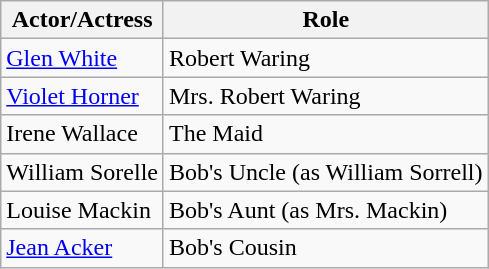<table class="wikitable">
<tr>
<th>Actor/Actress</th>
<th>Role</th>
</tr>
<tr>
<td><a href='#'>Glen White</a></td>
<td>Robert Waring</td>
</tr>
<tr>
<td><a href='#'>Violet Horner</a></td>
<td>Mrs. Robert Waring</td>
</tr>
<tr>
<td>Irene Wallace</td>
<td>The Maid</td>
</tr>
<tr>
<td>William Sorelle</td>
<td>Bob's Uncle (as William Sorrell)</td>
</tr>
<tr>
<td>Louise Mackin</td>
<td>Bob's Aunt (as Mrs. Mackin)</td>
</tr>
<tr>
<td><a href='#'>Jean Acker</a></td>
<td>Bob's Cousin</td>
</tr>
</table>
